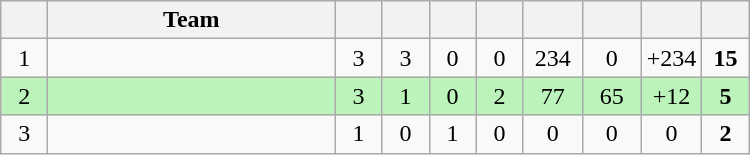<table class="wikitable" style="text-align:center;">
<tr>
<th style="width:1.5em;"></th>
<th style="width:11.5em">Team</th>
<th style="width:1.5em;"></th>
<th style="width:1.5em;"></th>
<th style="width:1.5em;"></th>
<th style="width:1.5em;"></th>
<th style="width:2.0em;"></th>
<th style="width:2.0em;"></th>
<th style="width:2.0em;"></th>
<th style="width:1.5em;"></th>
</tr>
<tr>
<td>1</td>
<td align="left"></td>
<td>3</td>
<td>3</td>
<td>0</td>
<td>0</td>
<td>234</td>
<td>0</td>
<td>+234</td>
<td><strong>15</strong></td>
</tr>
<tr style="background:#bbf3bb;">
<td>2</td>
<td align="left"></td>
<td>3</td>
<td>1</td>
<td>0</td>
<td>2</td>
<td>77</td>
<td>65</td>
<td>+12</td>
<td><strong>5</strong></td>
</tr>
<tr>
<td>3</td>
<td align="left"></td>
<td>1</td>
<td>0</td>
<td>1</td>
<td>0</td>
<td>0</td>
<td>0</td>
<td>0</td>
<td><strong>2</strong></td>
</tr>
</table>
